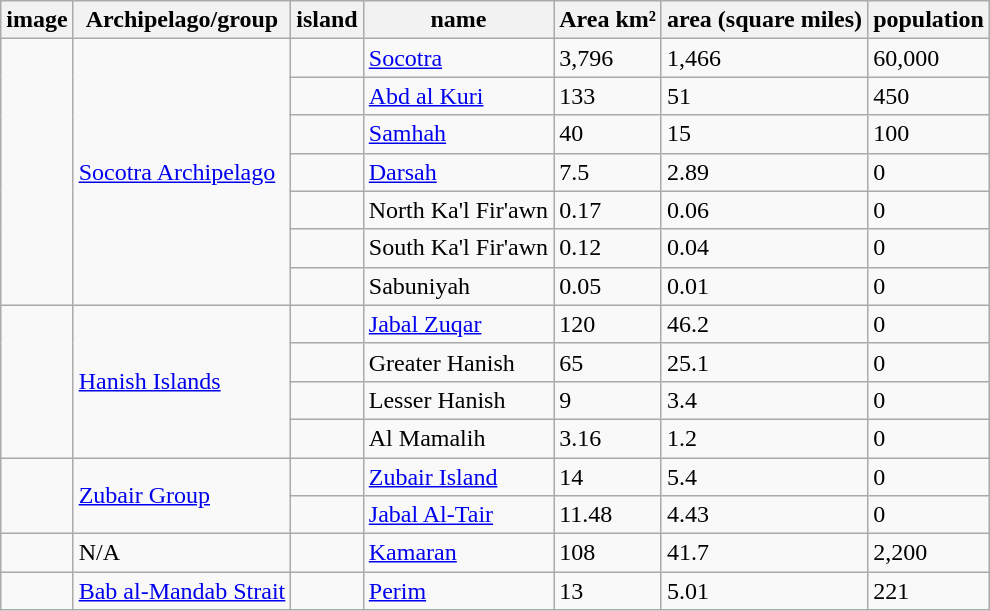<table class="wikitable">
<tr>
<th>image</th>
<th>Archipelago/group</th>
<th>island</th>
<th>name</th>
<th>Area km²</th>
<th>area (square miles)</th>
<th>population</th>
</tr>
<tr>
<td rowspan="7"></td>
<td rowspan="7"><a href='#'>Socotra Archipelago</a></td>
<td></td>
<td><a href='#'>Socotra</a></td>
<td>3,796</td>
<td>1,466</td>
<td>60,000</td>
</tr>
<tr>
<td></td>
<td><a href='#'>Abd al Kuri</a></td>
<td>133</td>
<td>51</td>
<td>450</td>
</tr>
<tr>
<td></td>
<td><a href='#'>Samhah</a></td>
<td>40</td>
<td>15</td>
<td>100</td>
</tr>
<tr>
<td></td>
<td><a href='#'>Darsah</a></td>
<td>7.5</td>
<td>2.89</td>
<td>0</td>
</tr>
<tr>
<td></td>
<td>North Ka'l Fir'awn</td>
<td>0.17</td>
<td>0.06</td>
<td>0</td>
</tr>
<tr>
<td></td>
<td>South Ka'l Fir'awn</td>
<td>0.12</td>
<td>0.04</td>
<td>0</td>
</tr>
<tr>
<td></td>
<td>Sabuniyah</td>
<td>0.05</td>
<td>0.01</td>
<td>0</td>
</tr>
<tr>
<td rowspan="4"></td>
<td rowspan="4"><a href='#'>Hanish Islands</a></td>
<td></td>
<td><a href='#'>Jabal Zuqar</a></td>
<td>120</td>
<td>46.2</td>
<td>0</td>
</tr>
<tr>
<td></td>
<td>Greater Hanish</td>
<td>65</td>
<td>25.1</td>
<td>0</td>
</tr>
<tr>
<td></td>
<td>Lesser Hanish</td>
<td>9</td>
<td>3.4</td>
<td>0</td>
</tr>
<tr>
<td></td>
<td>Al Mamalih</td>
<td>3.16</td>
<td>1.2</td>
<td>0</td>
</tr>
<tr>
<td rowspan="2"></td>
<td rowspan="2"><a href='#'>Zubair Group</a></td>
<td></td>
<td><a href='#'>Zubair Island</a></td>
<td>14</td>
<td>5.4</td>
<td>0</td>
</tr>
<tr>
<td></td>
<td><a href='#'>Jabal Al-Tair</a></td>
<td>11.48</td>
<td>4.43</td>
<td>0</td>
</tr>
<tr>
<td></td>
<td>N/A</td>
<td></td>
<td><a href='#'>Kamaran</a></td>
<td>108</td>
<td>41.7</td>
<td>2,200</td>
</tr>
<tr>
<td></td>
<td><a href='#'>Bab al-Mandab Strait</a></td>
<td></td>
<td><a href='#'>Perim</a></td>
<td>13</td>
<td>5.01</td>
<td>221</td>
</tr>
</table>
